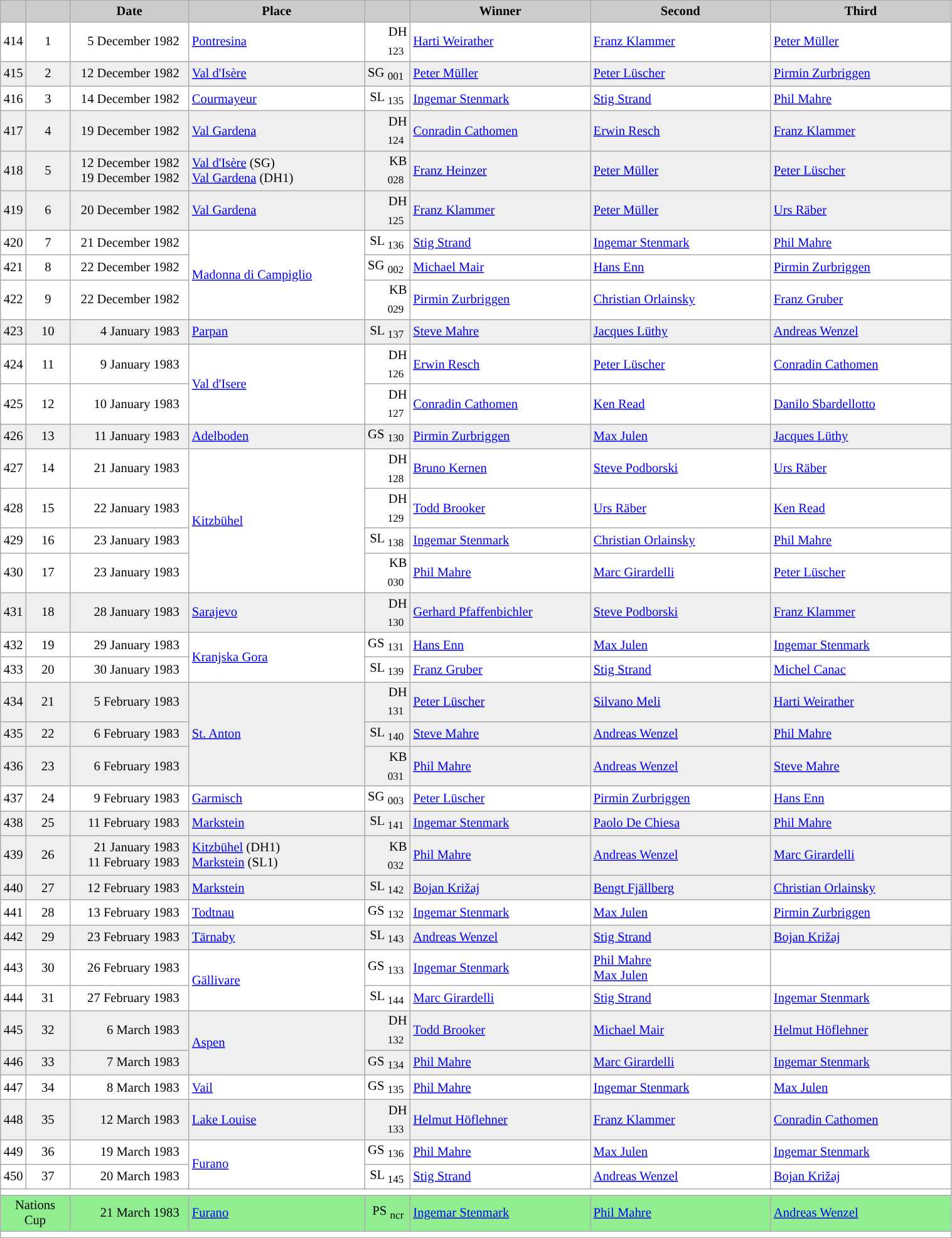<table class="wikitable plainrowheaders" style="background:#fff; font-size:86%; line-height:16px; border:grey solid 1px; border-collapse:collapse;">
<tr style="background:#ccc; text-align:center;">
<td align="center" width="13"></td>
<td align="center" width="40"></td>
<td align="center" width="120"><strong>Date</strong></td>
<td align="center" width="180"><strong>Place</strong></td>
<td align="center" width="42"></td>
<td align="center" width="185"><strong>Winner</strong></td>
<td align="center" width="185"><strong>Second</strong></td>
<td align="center" width="185"><strong>Third</strong></td>
</tr>
<tr>
<td align=center>414</td>
<td align=center>1</td>
<td align=right>5 December 1982  </td>
<td> <a href='#'>Pontresina</a></td>
<td align=right>DH <sub>123</sub> </td>
<td> <a href='#'>Harti Weirather</a></td>
<td> <a href='#'>Franz Klammer</a></td>
<td> <a href='#'>Peter Müller</a></td>
</tr>
<tr style="background:#efefef;">
<td align=center>415</td>
<td align=center>2</td>
<td align=right>12 December 1982  </td>
<td> <a href='#'>Val d'Isère</a></td>
<td align=right>SG <sub>001</sub> </td>
<td> <a href='#'>Peter Müller</a></td>
<td> <a href='#'>Peter Lüscher</a></td>
<td> <a href='#'>Pirmin Zurbriggen</a></td>
</tr>
<tr>
<td align=center>416</td>
<td align=center>3</td>
<td align=right>14 December 1982  </td>
<td> <a href='#'>Courmayeur</a></td>
<td align=right>SL <sub>135</sub> </td>
<td> <a href='#'>Ingemar Stenmark</a></td>
<td> <a href='#'>Stig Strand</a></td>
<td> <a href='#'>Phil Mahre</a></td>
</tr>
<tr style="background:#efefef;">
<td align=center>417</td>
<td align=center>4</td>
<td align=right>19 December 1982  </td>
<td> <a href='#'>Val Gardena</a></td>
<td align=right>DH <sub>124</sub> </td>
<td> <a href='#'>Conradin Cathomen</a></td>
<td> <a href='#'>Erwin Resch</a></td>
<td> <a href='#'>Franz Klammer</a></td>
</tr>
<tr style="background:#efefef;">
<td align=center>418</td>
<td align=center>5</td>
<td align=right>12 December 1982  <br>19 December 1982  </td>
<td> <a href='#'>Val d'Isère</a> (SG)<br> <a href='#'>Val Gardena</a> (DH1)</td>
<td align=right>KB <sub>028</sub> </td>
<td> <a href='#'>Franz Heinzer</a></td>
<td> <a href='#'>Peter Müller</a></td>
<td> <a href='#'>Peter Lüscher</a></td>
</tr>
<tr style="background:#efefef;">
<td align=center>419</td>
<td align=center>6</td>
<td align=right>20 December 1982  </td>
<td> <a href='#'>Val Gardena</a></td>
<td align=right>DH <sub>125</sub> </td>
<td> <a href='#'>Franz Klammer</a></td>
<td> <a href='#'>Peter Müller</a></td>
<td> <a href='#'>Urs Räber</a></td>
</tr>
<tr>
<td align=center>420</td>
<td align=center>7</td>
<td align=right>21 December 1982  </td>
<td rowspan=3> <a href='#'>Madonna di Campiglio</a></td>
<td align=right>SL <sub>136</sub> </td>
<td> <a href='#'>Stig Strand</a></td>
<td> <a href='#'>Ingemar Stenmark</a></td>
<td> <a href='#'>Phil Mahre</a></td>
</tr>
<tr>
<td align=center>421</td>
<td align=center>8</td>
<td align=right>22 December 1982  </td>
<td align=right>SG <sub>002</sub> </td>
<td> <a href='#'>Michael Mair</a></td>
<td> <a href='#'>Hans Enn</a></td>
<td> <a href='#'>Pirmin Zurbriggen</a></td>
</tr>
<tr>
<td align=center>422</td>
<td align=center>9</td>
<td align=right>22 December 1982  </td>
<td align=right>KB <sub>029</sub> </td>
<td> <a href='#'>Pirmin Zurbriggen</a></td>
<td> <a href='#'>Christian Orlainsky</a></td>
<td> <a href='#'>Franz Gruber</a></td>
</tr>
<tr style="background:#efefef;">
<td align=center>423</td>
<td align=center>10</td>
<td align=right>4 January 1983  </td>
<td> <a href='#'>Parpan</a></td>
<td align=right>SL <sub>137</sub> </td>
<td> <a href='#'>Steve Mahre</a></td>
<td> <a href='#'>Jacques Lüthy</a></td>
<td> <a href='#'>Andreas Wenzel</a></td>
</tr>
<tr>
<td align=center>424</td>
<td align=center>11</td>
<td align=right>9 January 1983  </td>
<td rowspan=2> <a href='#'>Val d'Isere</a></td>
<td align=right>DH <sub>126</sub> </td>
<td> <a href='#'>Erwin Resch</a></td>
<td> <a href='#'>Peter Lüscher</a></td>
<td> <a href='#'>Conradin Cathomen</a></td>
</tr>
<tr>
<td align=center>425</td>
<td align=center>12</td>
<td align=right>10 January 1983  </td>
<td align=right>DH <sub>127</sub> </td>
<td> <a href='#'>Conradin Cathomen</a></td>
<td> <a href='#'>Ken Read</a></td>
<td> <a href='#'>Danilo Sbardellotto</a></td>
</tr>
<tr style="background:#efefef;">
<td align=center>426</td>
<td align=center>13</td>
<td align=right>11 January 1983  </td>
<td> <a href='#'>Adelboden</a></td>
<td align=right>GS <sub>130</sub> </td>
<td> <a href='#'>Pirmin Zurbriggen</a></td>
<td> <a href='#'>Max Julen</a></td>
<td> <a href='#'>Jacques Lüthy</a></td>
</tr>
<tr>
<td align=center>427</td>
<td align=center>14</td>
<td align=right>21 January 1983  </td>
<td rowspan=4> <a href='#'>Kitzbühel</a></td>
<td align=right>DH <sub>128</sub> </td>
<td> <a href='#'>Bruno Kernen</a></td>
<td> <a href='#'>Steve Podborski</a></td>
<td> <a href='#'>Urs Räber</a></td>
</tr>
<tr>
<td align=center>428</td>
<td align=center>15</td>
<td align=right>22 January 1983  </td>
<td align=right>DH <sub>129</sub> </td>
<td> <a href='#'>Todd Brooker</a></td>
<td> <a href='#'>Urs Räber</a></td>
<td> <a href='#'>Ken Read</a></td>
</tr>
<tr>
<td align=center>429</td>
<td align=center>16</td>
<td align=right>23 January 1983  </td>
<td align=right>SL <sub>138</sub> </td>
<td> <a href='#'>Ingemar Stenmark</a></td>
<td> <a href='#'>Christian Orlainsky</a></td>
<td> <a href='#'>Phil Mahre</a></td>
</tr>
<tr>
<td align=center>430</td>
<td align=center>17</td>
<td align=right>23 January 1983  </td>
<td align=right>KB <sub>030</sub> </td>
<td> <a href='#'>Phil Mahre</a></td>
<td> <a href='#'>Marc Girardelli</a></td>
<td> <a href='#'>Peter Lüscher</a></td>
</tr>
<tr style="background:#efefef;">
<td align=center>431</td>
<td align=center>18</td>
<td align=right>28 January 1983  </td>
<td> <a href='#'>Sarajevo</a></td>
<td align=right>DH <sub>130</sub> </td>
<td> <a href='#'>Gerhard Pfaffenbichler</a></td>
<td> <a href='#'>Steve Podborski</a></td>
<td> <a href='#'>Franz Klammer</a></td>
</tr>
<tr>
<td align=center>432</td>
<td align=center>19</td>
<td align=right>29 January 1983  </td>
<td rowspan=2> <a href='#'>Kranjska Gora</a></td>
<td align=right>GS <sub>131</sub> </td>
<td> <a href='#'>Hans Enn</a></td>
<td> <a href='#'>Max Julen</a></td>
<td> <a href='#'>Ingemar Stenmark</a></td>
</tr>
<tr>
<td align=center>433</td>
<td align=center>20</td>
<td align=right>30 January 1983  </td>
<td align=right>SL <sub>139</sub> </td>
<td> <a href='#'>Franz Gruber</a></td>
<td> <a href='#'>Stig Strand</a></td>
<td> <a href='#'>Michel Canac</a></td>
</tr>
<tr style="background:#efefef;">
<td align=center>434</td>
<td align=center>21</td>
<td align=right>5 February 1983  </td>
<td rowspan=3> <a href='#'>St. Anton</a></td>
<td align=right>DH <sub>131</sub> </td>
<td> <a href='#'>Peter Lüscher</a></td>
<td> <a href='#'>Silvano Meli</a></td>
<td> <a href='#'>Harti Weirather</a></td>
</tr>
<tr style="background:#efefef;">
<td align=center>435</td>
<td align=center>22</td>
<td align=right>6 February 1983  </td>
<td align=right>SL <sub>140</sub> </td>
<td> <a href='#'>Steve Mahre</a></td>
<td> <a href='#'>Andreas Wenzel</a></td>
<td> <a href='#'>Phil Mahre</a></td>
</tr>
<tr style="background:#efefef;">
<td align=center>436</td>
<td align=center>23</td>
<td align=right>6 February 1983  </td>
<td align=right>KB <sub>031</sub> </td>
<td> <a href='#'>Phil Mahre</a></td>
<td> <a href='#'>Andreas Wenzel</a></td>
<td> <a href='#'>Steve Mahre</a></td>
</tr>
<tr>
<td align=center>437</td>
<td align=center>24</td>
<td align=right>9 February 1983  </td>
<td> <a href='#'>Garmisch</a></td>
<td align=right>SG <sub>003</sub> </td>
<td> <a href='#'>Peter Lüscher</a></td>
<td> <a href='#'>Pirmin Zurbriggen</a></td>
<td> <a href='#'>Hans Enn</a></td>
</tr>
<tr style="background:#efefef;">
<td align=center>438</td>
<td align=center>25</td>
<td align=right>11 February 1983  </td>
<td> <a href='#'>Markstein</a></td>
<td align=right>SL <sub>141</sub> </td>
<td> <a href='#'>Ingemar Stenmark</a></td>
<td> <a href='#'>Paolo De Chiesa</a></td>
<td> <a href='#'>Phil Mahre</a></td>
</tr>
<tr style="background:#efefef;">
<td align=center>439</td>
<td align=center>26</td>
<td align=right>21 January 1983  <br>11 February 1983  </td>
<td> <a href='#'>Kitzbühel</a> (DH1)<br> <a href='#'>Markstein</a> (SL1)</td>
<td align=right>KB <sub>032</sub> </td>
<td> <a href='#'>Phil Mahre</a></td>
<td> <a href='#'>Andreas Wenzel</a></td>
<td> <a href='#'>Marc Girardelli</a></td>
</tr>
<tr style="background:#efefef;">
<td align=center>440</td>
<td align=center>27</td>
<td align=right>12 February 1983  </td>
<td> <a href='#'>Markstein</a></td>
<td align=right>SL <sub>142</sub> </td>
<td> <a href='#'>Bojan Križaj</a></td>
<td> <a href='#'>Bengt Fjällberg</a></td>
<td> <a href='#'>Christian Orlainsky</a></td>
</tr>
<tr>
<td align=center>441</td>
<td align=center>28</td>
<td align=right>13 February 1983  </td>
<td> <a href='#'>Todtnau</a></td>
<td align=right>GS <sub>132</sub> </td>
<td> <a href='#'>Ingemar Stenmark</a></td>
<td> <a href='#'>Max Julen</a></td>
<td> <a href='#'>Pirmin Zurbriggen</a></td>
</tr>
<tr style="background:#efefef;">
<td align=center>442</td>
<td align=center>29</td>
<td align=right>23 February 1983  </td>
<td> <a href='#'>Tärnaby</a></td>
<td align=right>SL <sub>143</sub> </td>
<td> <a href='#'>Andreas Wenzel</a></td>
<td> <a href='#'>Stig Strand</a></td>
<td> <a href='#'>Bojan Križaj</a></td>
</tr>
<tr>
<td align=center>443</td>
<td align=center>30</td>
<td align=right>26 February 1983  </td>
<td rowspan=2> <a href='#'>Gällivare</a></td>
<td align=right>GS <sub>133</sub> </td>
<td> <a href='#'>Ingemar Stenmark</a></td>
<td> <a href='#'>Phil Mahre</a> <br>  <a href='#'>Max Julen</a></td>
<td></td>
</tr>
<tr>
<td align=center>444</td>
<td align=center>31</td>
<td align=right>27 February 1983  </td>
<td align=right>SL <sub>144</sub> </td>
<td> <a href='#'>Marc Girardelli</a></td>
<td> <a href='#'>Stig Strand</a></td>
<td> <a href='#'>Ingemar Stenmark</a></td>
</tr>
<tr style="background:#efefef;">
<td align=center>445</td>
<td align=center>32</td>
<td align=right>6 March 1983  </td>
<td rowspan=2> <a href='#'>Aspen</a></td>
<td align=right>DH <sub>132</sub> </td>
<td> <a href='#'>Todd Brooker</a></td>
<td> <a href='#'>Michael Mair</a></td>
<td> <a href='#'>Helmut Höflehner</a></td>
</tr>
<tr style="background:#efefef;">
<td align=center>446</td>
<td align=center>33</td>
<td align=right>7 March 1983  </td>
<td align=right>GS <sub>134</sub> </td>
<td> <a href='#'>Phil Mahre</a></td>
<td> <a href='#'>Marc Girardelli</a></td>
<td> <a href='#'>Ingemar Stenmark</a></td>
</tr>
<tr>
<td align=center>447</td>
<td align=center>34</td>
<td align=right>8 March 1983  </td>
<td> <a href='#'>Vail</a></td>
<td align=right>GS <sub>135</sub> </td>
<td> <a href='#'>Phil Mahre</a></td>
<td> <a href='#'>Ingemar Stenmark</a></td>
<td> <a href='#'>Max Julen</a></td>
</tr>
<tr style="background:#efefef;">
<td align=center>448</td>
<td align=center>35</td>
<td align=right>12 March 1983  </td>
<td> <a href='#'>Lake Louise</a></td>
<td align=right>DH <sub>133</sub> </td>
<td> <a href='#'>Helmut Höflehner</a></td>
<td> <a href='#'>Franz Klammer</a></td>
<td> <a href='#'>Conradin Cathomen</a></td>
</tr>
<tr>
<td align=center>449</td>
<td align=center>36</td>
<td align=right>19 March 1983  </td>
<td rowspan=2> <a href='#'>Furano</a></td>
<td align=right>GS <sub>136</sub> </td>
<td> <a href='#'>Phil Mahre</a></td>
<td> <a href='#'>Max Julen</a></td>
<td> <a href='#'>Ingemar Stenmark</a></td>
</tr>
<tr>
<td align=center>450</td>
<td align=center>37</td>
<td align=right>20 March 1983  </td>
<td align=right>SL <sub>145</sub> </td>
<td> <a href='#'>Stig Strand</a></td>
<td> <a href='#'>Andreas Wenzel</a></td>
<td> <a href='#'>Bojan Križaj</a></td>
</tr>
<tr>
<td colspan=8></td>
</tr>
<tr bgcolor=#90EE90>
<td colspan=2 align=center>Nations Cup</td>
<td align=right>21 March 1983  </td>
<td> <a href='#'>Furano</a></td>
<td align=right>PS <sub>ncr</sub> </td>
<td> <a href='#'>Ingemar Stenmark</a></td>
<td> <a href='#'>Phil Mahre</a></td>
<td> <a href='#'>Andreas Wenzel</a></td>
</tr>
<tr>
<td colspan=8></td>
</tr>
</table>
